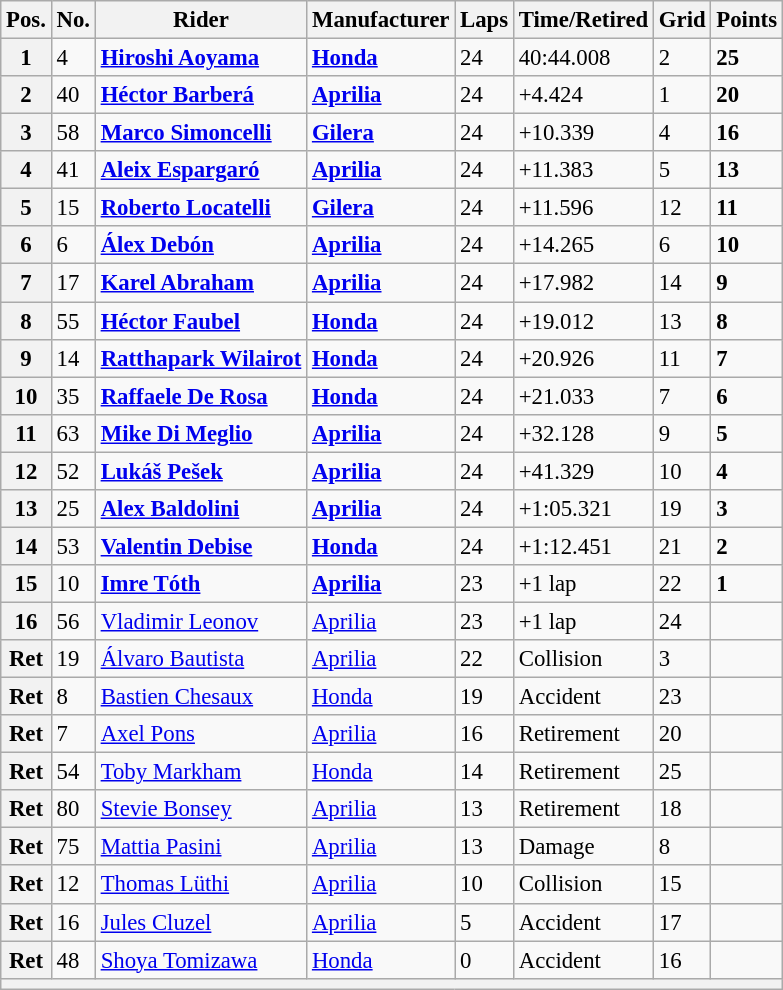<table class="wikitable" style="font-size: 95%;">
<tr>
<th>Pos.</th>
<th>No.</th>
<th>Rider</th>
<th>Manufacturer</th>
<th>Laps</th>
<th>Time/Retired</th>
<th>Grid</th>
<th>Points</th>
</tr>
<tr>
<th>1</th>
<td>4</td>
<td> <strong><a href='#'>Hiroshi Aoyama</a></strong></td>
<td><strong><a href='#'>Honda</a></strong></td>
<td>24</td>
<td>40:44.008</td>
<td>2</td>
<td><strong>25</strong></td>
</tr>
<tr>
<th>2</th>
<td>40</td>
<td> <strong><a href='#'>Héctor Barberá</a></strong></td>
<td><strong><a href='#'>Aprilia</a></strong></td>
<td>24</td>
<td>+4.424</td>
<td>1</td>
<td><strong>20</strong></td>
</tr>
<tr>
<th>3</th>
<td>58</td>
<td> <strong><a href='#'>Marco Simoncelli</a></strong></td>
<td><strong><a href='#'>Gilera</a></strong></td>
<td>24</td>
<td>+10.339</td>
<td>4</td>
<td><strong>16</strong></td>
</tr>
<tr>
<th>4</th>
<td>41</td>
<td> <strong><a href='#'>Aleix Espargaró</a></strong></td>
<td><strong><a href='#'>Aprilia</a></strong></td>
<td>24</td>
<td>+11.383</td>
<td>5</td>
<td><strong>13</strong></td>
</tr>
<tr>
<th>5</th>
<td>15</td>
<td> <strong><a href='#'>Roberto Locatelli</a></strong></td>
<td><strong><a href='#'>Gilera</a></strong></td>
<td>24</td>
<td>+11.596</td>
<td>12</td>
<td><strong>11</strong></td>
</tr>
<tr>
<th>6</th>
<td>6</td>
<td> <strong><a href='#'>Álex Debón</a></strong></td>
<td><strong><a href='#'>Aprilia</a></strong></td>
<td>24</td>
<td>+14.265</td>
<td>6</td>
<td><strong>10</strong></td>
</tr>
<tr>
<th>7</th>
<td>17</td>
<td> <strong><a href='#'>Karel Abraham</a></strong></td>
<td><strong><a href='#'>Aprilia</a></strong></td>
<td>24</td>
<td>+17.982</td>
<td>14</td>
<td><strong>9</strong></td>
</tr>
<tr>
<th>8</th>
<td>55</td>
<td> <strong><a href='#'>Héctor Faubel</a></strong></td>
<td><strong><a href='#'>Honda</a></strong></td>
<td>24</td>
<td>+19.012</td>
<td>13</td>
<td><strong>8</strong></td>
</tr>
<tr>
<th>9</th>
<td>14</td>
<td> <strong><a href='#'>Ratthapark Wilairot</a></strong></td>
<td><strong><a href='#'>Honda</a></strong></td>
<td>24</td>
<td>+20.926</td>
<td>11</td>
<td><strong>7</strong></td>
</tr>
<tr>
<th>10</th>
<td>35</td>
<td> <strong><a href='#'>Raffaele De Rosa</a></strong></td>
<td><strong><a href='#'>Honda</a></strong></td>
<td>24</td>
<td>+21.033</td>
<td>7</td>
<td><strong>6</strong></td>
</tr>
<tr>
<th>11</th>
<td>63</td>
<td> <strong><a href='#'>Mike Di Meglio</a></strong></td>
<td><strong><a href='#'>Aprilia</a></strong></td>
<td>24</td>
<td>+32.128</td>
<td>9</td>
<td><strong>5</strong></td>
</tr>
<tr>
<th>12</th>
<td>52</td>
<td> <strong><a href='#'>Lukáš Pešek</a></strong></td>
<td><strong><a href='#'>Aprilia</a></strong></td>
<td>24</td>
<td>+41.329</td>
<td>10</td>
<td><strong>4</strong></td>
</tr>
<tr>
<th>13</th>
<td>25</td>
<td> <strong><a href='#'>Alex Baldolini</a></strong></td>
<td><strong><a href='#'>Aprilia</a></strong></td>
<td>24</td>
<td>+1:05.321</td>
<td>19</td>
<td><strong>3</strong></td>
</tr>
<tr>
<th>14</th>
<td>53</td>
<td> <strong><a href='#'>Valentin Debise</a></strong></td>
<td><strong><a href='#'>Honda</a></strong></td>
<td>24</td>
<td>+1:12.451</td>
<td>21</td>
<td><strong>2</strong></td>
</tr>
<tr>
<th>15</th>
<td>10</td>
<td> <strong><a href='#'>Imre Tóth</a></strong></td>
<td><strong><a href='#'>Aprilia</a></strong></td>
<td>23</td>
<td>+1 lap</td>
<td>22</td>
<td><strong>1</strong></td>
</tr>
<tr>
<th>16</th>
<td>56</td>
<td> <a href='#'>Vladimir Leonov</a></td>
<td><a href='#'>Aprilia</a></td>
<td>23</td>
<td>+1 lap</td>
<td>24</td>
<td></td>
</tr>
<tr>
<th>Ret</th>
<td>19</td>
<td> <a href='#'>Álvaro Bautista</a></td>
<td><a href='#'>Aprilia</a></td>
<td>22</td>
<td>Collision</td>
<td>3</td>
<td></td>
</tr>
<tr>
<th>Ret</th>
<td>8</td>
<td> <a href='#'>Bastien Chesaux</a></td>
<td><a href='#'>Honda</a></td>
<td>19</td>
<td>Accident</td>
<td>23</td>
<td></td>
</tr>
<tr>
<th>Ret</th>
<td>7</td>
<td> <a href='#'>Axel Pons</a></td>
<td><a href='#'>Aprilia</a></td>
<td>16</td>
<td>Retirement</td>
<td>20</td>
<td></td>
</tr>
<tr>
<th>Ret</th>
<td>54</td>
<td> <a href='#'>Toby Markham</a></td>
<td><a href='#'>Honda</a></td>
<td>14</td>
<td>Retirement</td>
<td>25</td>
<td></td>
</tr>
<tr>
<th>Ret</th>
<td>80</td>
<td> <a href='#'>Stevie Bonsey</a></td>
<td><a href='#'>Aprilia</a></td>
<td>13</td>
<td>Retirement</td>
<td>18</td>
<td></td>
</tr>
<tr>
<th>Ret</th>
<td>75</td>
<td> <a href='#'>Mattia Pasini</a></td>
<td><a href='#'>Aprilia</a></td>
<td>13</td>
<td>Damage</td>
<td>8</td>
<td></td>
</tr>
<tr>
<th>Ret</th>
<td>12</td>
<td> <a href='#'>Thomas Lüthi</a></td>
<td><a href='#'>Aprilia</a></td>
<td>10</td>
<td>Collision</td>
<td>15</td>
<td></td>
</tr>
<tr>
<th>Ret</th>
<td>16</td>
<td> <a href='#'>Jules Cluzel</a></td>
<td><a href='#'>Aprilia</a></td>
<td>5</td>
<td>Accident</td>
<td>17</td>
<td></td>
</tr>
<tr>
<th>Ret</th>
<td>48</td>
<td> <a href='#'>Shoya Tomizawa</a></td>
<td><a href='#'>Honda</a></td>
<td>0</td>
<td>Accident</td>
<td>16</td>
<td></td>
</tr>
<tr>
<th colspan=8></th>
</tr>
</table>
